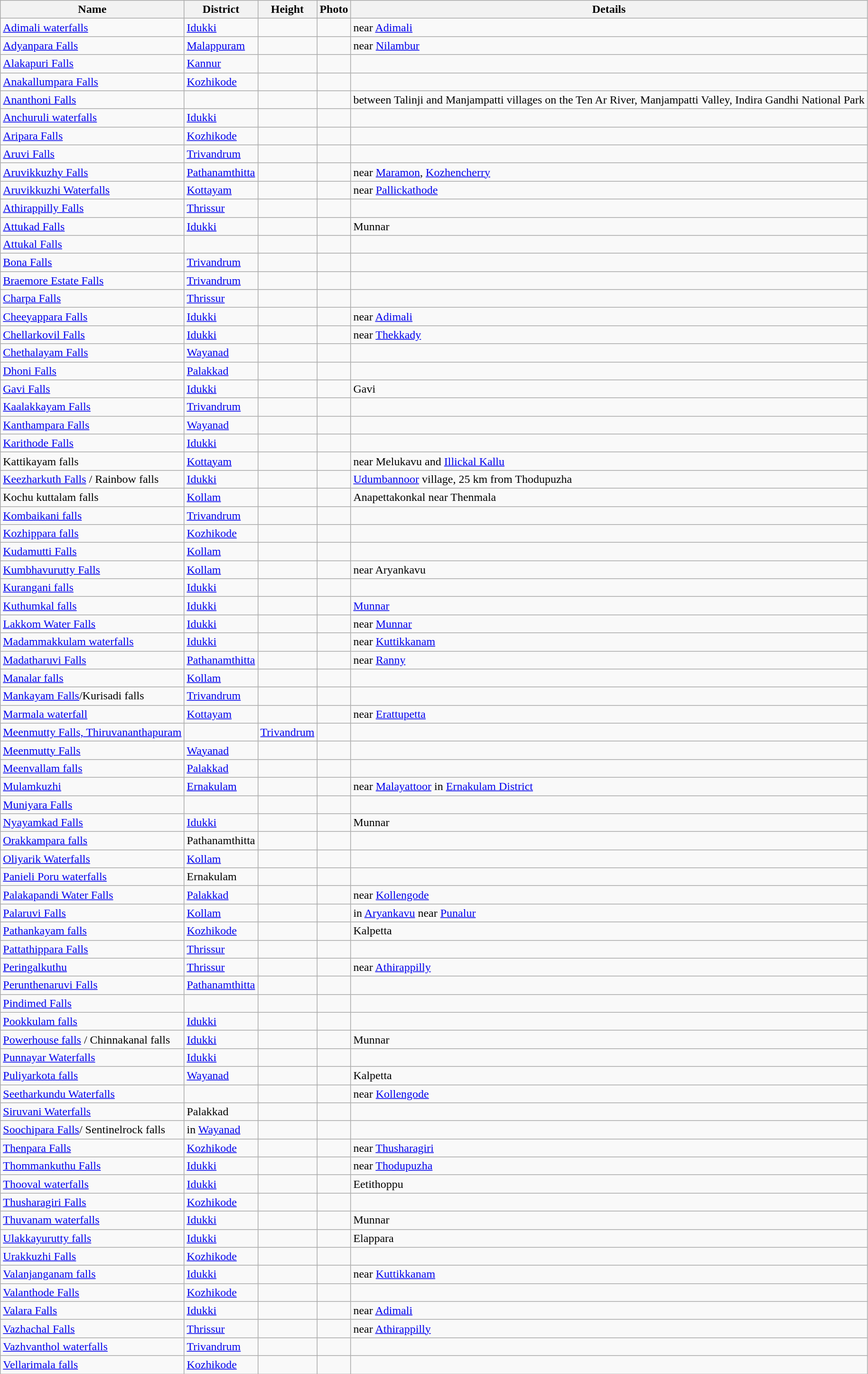<table class="wikitable sortable">
<tr>
<th>Name</th>
<th>District</th>
<th>Height</th>
<th class="unsortable">Photo</th>
<th>Details</th>
</tr>
<tr>
<td><a href='#'>Adimali waterfalls</a></td>
<td><a href='#'>Idukki</a></td>
<td></td>
<td></td>
<td>near <a href='#'>Adimali</a></td>
</tr>
<tr>
<td><a href='#'>Adyanpara Falls</a></td>
<td><a href='#'>Malappuram</a></td>
<td></td>
<td></td>
<td>near <a href='#'>Nilambur</a></td>
</tr>
<tr>
<td><a href='#'>Alakapuri Falls</a></td>
<td><a href='#'>Kannur</a></td>
<td></td>
<td></td>
<td></td>
</tr>
<tr>
<td><a href='#'>Anakallumpara Falls</a></td>
<td><a href='#'>Kozhikode</a></td>
<td></td>
<td></td>
<td></td>
</tr>
<tr>
<td><a href='#'>Ananthoni Falls</a></td>
<td></td>
<td></td>
<td></td>
<td>between Talinji and Manjampatti villages on the Ten Ar River, Manjampatti Valley, Indira Gandhi National Park</td>
</tr>
<tr>
<td><a href='#'>Anchuruli waterfalls</a></td>
<td><a href='#'>Idukki</a></td>
<td></td>
<td></td>
<td></td>
</tr>
<tr>
<td><a href='#'>Aripara Falls</a></td>
<td><a href='#'>Kozhikode</a></td>
<td></td>
<td></td>
<td></td>
</tr>
<tr>
<td><a href='#'>Aruvi Falls</a></td>
<td><a href='#'>Trivandrum</a></td>
<td></td>
<td></td>
<td></td>
</tr>
<tr>
<td><a href='#'>Aruvikkuzhy Falls</a></td>
<td><a href='#'>Pathanamthitta</a></td>
<td></td>
<td></td>
<td>near <a href='#'>Maramon</a>, <a href='#'>Kozhencherry</a></td>
</tr>
<tr>
<td><a href='#'>Aruvikkuzhi Waterfalls</a></td>
<td><a href='#'>Kottayam</a></td>
<td></td>
<td></td>
<td>near <a href='#'>Pallickathode</a></td>
</tr>
<tr>
<td><a href='#'>Athirappilly Falls</a></td>
<td><a href='#'>Thrissur</a></td>
<td></td>
<td></td>
<td></td>
</tr>
<tr>
<td><a href='#'>Attukad Falls</a></td>
<td><a href='#'>Idukki</a></td>
<td></td>
<td></td>
<td>Munnar</td>
</tr>
<tr>
<td><a href='#'>Attukal Falls</a></td>
<td></td>
<td></td>
<td></td>
<td></td>
</tr>
<tr>
<td><a href='#'>Bona Falls</a></td>
<td><a href='#'>Trivandrum</a></td>
<td></td>
<td></td>
<td></td>
</tr>
<tr>
<td><a href='#'>Braemore Estate Falls</a></td>
<td><a href='#'>Trivandrum</a></td>
<td></td>
<td></td>
<td></td>
</tr>
<tr>
<td><a href='#'>Charpa Falls</a></td>
<td><a href='#'>Thrissur</a></td>
<td></td>
<td></td>
<td></td>
</tr>
<tr>
<td><a href='#'>Cheeyappara Falls</a></td>
<td><a href='#'>Idukki</a></td>
<td></td>
<td></td>
<td>near <a href='#'>Adimali</a></td>
</tr>
<tr>
<td><a href='#'>Chellarkovil Falls</a></td>
<td><a href='#'>Idukki</a></td>
<td></td>
<td></td>
<td>near <a href='#'>Thekkady</a></td>
</tr>
<tr>
<td><a href='#'>Chethalayam Falls</a></td>
<td><a href='#'>Wayanad</a></td>
<td></td>
<td></td>
<td></td>
</tr>
<tr>
<td><a href='#'>Dhoni Falls</a></td>
<td><a href='#'>Palakkad</a></td>
<td></td>
<td></td>
<td></td>
</tr>
<tr>
<td><a href='#'>Gavi Falls</a></td>
<td><a href='#'>Idukki</a></td>
<td></td>
<td></td>
<td>Gavi</td>
</tr>
<tr>
<td><a href='#'>Kaalakkayam Falls</a></td>
<td><a href='#'>Trivandrum</a></td>
<td></td>
<td></td>
<td></td>
</tr>
<tr>
<td><a href='#'>Kanthampara Falls</a></td>
<td><a href='#'>Wayanad</a></td>
<td></td>
<td></td>
<td></td>
</tr>
<tr>
<td><a href='#'>Karithode Falls</a></td>
<td><a href='#'>Idukki</a></td>
<td></td>
<td></td>
<td></td>
</tr>
<tr>
<td>Kattikayam falls</td>
<td><a href='#'>Kottayam</a></td>
<td></td>
<td></td>
<td>near Melukavu and <a href='#'>Illickal Kallu</a></td>
</tr>
<tr>
<td><a href='#'>Keezharkuth Falls</a> / Rainbow falls</td>
<td><a href='#'>Idukki</a></td>
<td></td>
<td></td>
<td><a href='#'>Udumbannoor</a> village, 25 km from Thodupuzha</td>
</tr>
<tr>
<td>Kochu kuttalam falls</td>
<td><a href='#'>Kollam</a></td>
<td></td>
<td></td>
<td>Anapettakonkal near Thenmala</td>
</tr>
<tr>
<td><a href='#'>Kombaikani falls</a></td>
<td><a href='#'>Trivandrum</a></td>
<td></td>
<td></td>
<td></td>
</tr>
<tr>
<td><a href='#'>Kozhippara falls</a></td>
<td><a href='#'>Kozhikode</a></td>
<td></td>
<td></td>
<td></td>
</tr>
<tr>
<td><a href='#'>Kudamutti Falls</a></td>
<td><a href='#'>Kollam</a></td>
<td></td>
<td></td>
<td></td>
</tr>
<tr>
<td><a href='#'>Kumbhavurutty Falls</a></td>
<td><a href='#'>Kollam</a></td>
<td></td>
<td></td>
<td>near Aryankavu</td>
</tr>
<tr>
<td><a href='#'>Kurangani falls</a></td>
<td><a href='#'>Idukki</a></td>
<td></td>
<td></td>
<td></td>
</tr>
<tr>
<td><a href='#'>Kuthumkal falls</a></td>
<td><a href='#'>Idukki</a></td>
<td></td>
<td></td>
<td><a href='#'>Munnar</a></td>
</tr>
<tr>
<td><a href='#'>Lakkom Water Falls</a></td>
<td><a href='#'>Idukki</a></td>
<td></td>
<td></td>
<td>near <a href='#'>Munnar</a></td>
</tr>
<tr>
<td><a href='#'>Madammakkulam waterfalls</a></td>
<td><a href='#'>Idukki</a></td>
<td></td>
<td></td>
<td>near <a href='#'>Kuttikkanam</a></td>
</tr>
<tr>
<td><a href='#'>Madatharuvi Falls</a></td>
<td><a href='#'>Pathanamthitta</a></td>
<td></td>
<td></td>
<td>near <a href='#'>Ranny</a></td>
</tr>
<tr>
<td><a href='#'>Manalar falls</a></td>
<td><a href='#'>Kollam</a></td>
<td></td>
<td></td>
<td></td>
</tr>
<tr>
<td><a href='#'>Mankayam Falls</a>/Kurisadi falls</td>
<td><a href='#'>Trivandrum</a></td>
<td></td>
<td></td>
<td></td>
</tr>
<tr>
<td><a href='#'>Marmala waterfall</a></td>
<td><a href='#'>Kottayam</a></td>
<td></td>
<td></td>
<td>near <a href='#'>Erattupetta</a></td>
</tr>
<tr>
<td><a href='#'>Meenmutty Falls, Thiruvananthapuram</a></td>
<td></td>
<td><a href='#'>Trivandrum</a></td>
<td></td>
<td></td>
</tr>
<tr>
<td><a href='#'>Meenmutty Falls</a></td>
<td><a href='#'>Wayanad</a></td>
<td></td>
<td></td>
<td></td>
</tr>
<tr>
<td><a href='#'>Meenvallam falls</a></td>
<td><a href='#'>Palakkad</a></td>
<td></td>
<td></td>
<td></td>
</tr>
<tr>
<td><a href='#'>Mulamkuzhi</a></td>
<td><a href='#'>Ernakulam</a></td>
<td></td>
<td></td>
<td>near <a href='#'>Malayattoor</a> in <a href='#'>Ernakulam District</a></td>
</tr>
<tr>
<td><a href='#'>Muniyara Falls</a></td>
<td></td>
<td></td>
<td></td>
<td></td>
</tr>
<tr>
<td><a href='#'>Nyayamkad Falls</a></td>
<td><a href='#'>Idukki</a></td>
<td></td>
<td></td>
<td>Munnar</td>
</tr>
<tr>
<td><a href='#'>Orakkampara falls</a></td>
<td>Pathanamthitta</td>
<td></td>
<td></td>
<td></td>
</tr>
<tr>
<td><a href='#'>Oliyarik Waterfalls</a></td>
<td><a href='#'>Kollam</a></td>
<td></td>
<td></td>
<td></td>
</tr>
<tr>
<td><a href='#'>Panieli Poru waterfalls</a></td>
<td>Ernakulam</td>
<td></td>
<td></td>
<td></td>
</tr>
<tr>
<td><a href='#'>Palakapandi Water Falls</a></td>
<td><a href='#'>Palakkad</a></td>
<td></td>
<td></td>
<td>near <a href='#'>Kollengode</a></td>
</tr>
<tr>
<td><a href='#'>Palaruvi Falls</a></td>
<td><a href='#'>Kollam</a></td>
<td></td>
<td></td>
<td>in <a href='#'>Aryankavu</a> near <a href='#'>Punalur</a></td>
</tr>
<tr>
<td><a href='#'>Pathankayam falls</a></td>
<td><a href='#'>Kozhikode</a></td>
<td></td>
<td></td>
<td>Kalpetta</td>
</tr>
<tr>
<td><a href='#'>Pattathippara Falls</a></td>
<td><a href='#'>Thrissur</a></td>
<td></td>
<td></td>
<td></td>
</tr>
<tr>
<td><a href='#'>Peringalkuthu</a></td>
<td><a href='#'>Thrissur</a></td>
<td></td>
<td></td>
<td>near <a href='#'>Athirappilly</a></td>
</tr>
<tr>
<td><a href='#'>Perunthenaruvi Falls</a></td>
<td><a href='#'>Pathanamthitta</a></td>
<td></td>
<td></td>
<td></td>
</tr>
<tr>
<td><a href='#'>Pindimed Falls</a></td>
<td></td>
<td></td>
<td></td>
<td></td>
</tr>
<tr>
<td><a href='#'>Pookkulam falls</a></td>
<td><a href='#'>Idukki</a></td>
<td></td>
<td></td>
<td></td>
</tr>
<tr>
<td><a href='#'>Powerhouse falls</a> / Chinnakanal falls</td>
<td><a href='#'>Idukki</a></td>
<td></td>
<td></td>
<td>Munnar</td>
</tr>
<tr>
<td><a href='#'>Punnayar Waterfalls</a></td>
<td><a href='#'>Idukki</a></td>
<td></td>
<td></td>
<td></td>
</tr>
<tr>
<td><a href='#'>Puliyarkota falls</a></td>
<td><a href='#'>Wayanad</a></td>
<td></td>
<td></td>
<td>Kalpetta</td>
</tr>
<tr>
<td><a href='#'>Seetharkundu Waterfalls</a></td>
<td></td>
<td></td>
<td></td>
<td>near <a href='#'>Kollengode</a></td>
</tr>
<tr>
<td><a href='#'>Siruvani Waterfalls</a></td>
<td>Palakkad</td>
<td></td>
<td></td>
<td></td>
</tr>
<tr>
<td><a href='#'>Soochipara Falls</a>/ Sentinelrock falls</td>
<td>in <a href='#'>Wayanad</a></td>
<td></td>
<td></td>
<td></td>
</tr>
<tr>
<td><a href='#'>Thenpara Falls</a></td>
<td><a href='#'>Kozhikode</a></td>
<td></td>
<td></td>
<td>near <a href='#'>Thusharagiri</a></td>
</tr>
<tr>
<td><a href='#'>Thommankuthu Falls</a></td>
<td><a href='#'>Idukki</a></td>
<td></td>
<td></td>
<td>near <a href='#'>Thodupuzha</a></td>
</tr>
<tr>
<td><a href='#'>Thooval waterfalls</a></td>
<td><a href='#'>Idukki</a></td>
<td></td>
<td></td>
<td>Eetithoppu</td>
</tr>
<tr>
<td><a href='#'>Thusharagiri Falls</a></td>
<td><a href='#'>Kozhikode</a></td>
<td></td>
<td></td>
<td></td>
</tr>
<tr>
<td><a href='#'>Thuvanam waterfalls</a></td>
<td><a href='#'>Idukki</a></td>
<td></td>
<td></td>
<td>Munnar</td>
</tr>
<tr>
<td><a href='#'>Ulakkayurutty falls</a></td>
<td><a href='#'>Idukki</a></td>
<td></td>
<td></td>
<td>Elappara</td>
</tr>
<tr>
<td><a href='#'>Urakkuzhi Falls</a></td>
<td><a href='#'>Kozhikode</a></td>
<td></td>
<td></td>
<td></td>
</tr>
<tr>
<td><a href='#'>Valanjanganam falls</a></td>
<td><a href='#'>Idukki</a></td>
<td></td>
<td></td>
<td>near <a href='#'>Kuttikkanam</a></td>
</tr>
<tr>
<td><a href='#'>Valanthode Falls</a></td>
<td><a href='#'>Kozhikode</a></td>
<td></td>
<td></td>
<td></td>
</tr>
<tr>
<td><a href='#'>Valara Falls</a></td>
<td><a href='#'>Idukki</a></td>
<td></td>
<td></td>
<td>near <a href='#'>Adimali</a></td>
</tr>
<tr>
<td><a href='#'>Vazhachal Falls</a></td>
<td><a href='#'>Thrissur</a></td>
<td></td>
<td></td>
<td>near <a href='#'>Athirappilly</a></td>
</tr>
<tr>
<td><a href='#'>Vazhvanthol waterfalls</a></td>
<td><a href='#'>Trivandrum</a></td>
<td></td>
<td></td>
<td></td>
</tr>
<tr>
<td><a href='#'>Vellarimala falls</a></td>
<td><a href='#'>Kozhikode</a></td>
<td></td>
<td></td>
<td></td>
</tr>
</table>
